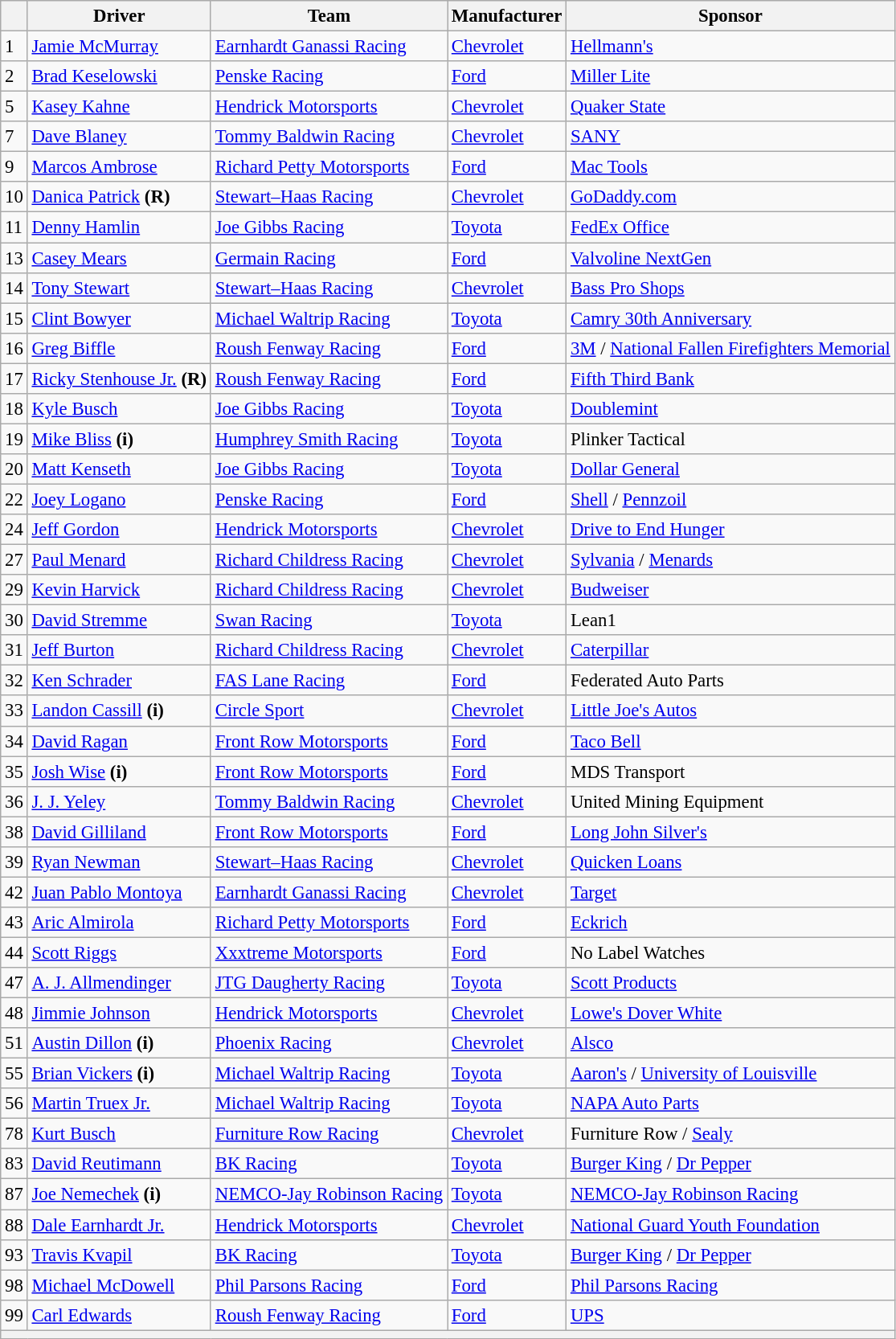<table class="wikitable" style="font-size:95%">
<tr>
<th></th>
<th>Driver</th>
<th>Team</th>
<th>Manufacturer</th>
<th>Sponsor</th>
</tr>
<tr>
<td>1</td>
<td><a href='#'>Jamie McMurray</a></td>
<td><a href='#'>Earnhardt Ganassi Racing</a></td>
<td><a href='#'>Chevrolet</a></td>
<td><a href='#'>Hellmann's</a></td>
</tr>
<tr>
<td>2</td>
<td><a href='#'>Brad Keselowski</a></td>
<td><a href='#'>Penske Racing</a></td>
<td><a href='#'>Ford</a></td>
<td><a href='#'>Miller Lite</a></td>
</tr>
<tr>
<td>5</td>
<td><a href='#'>Kasey Kahne</a></td>
<td><a href='#'>Hendrick Motorsports</a></td>
<td><a href='#'>Chevrolet</a></td>
<td><a href='#'>Quaker State</a></td>
</tr>
<tr>
<td>7</td>
<td><a href='#'>Dave Blaney</a></td>
<td><a href='#'>Tommy Baldwin Racing</a></td>
<td><a href='#'>Chevrolet</a></td>
<td><a href='#'>SANY</a></td>
</tr>
<tr>
<td>9</td>
<td><a href='#'>Marcos Ambrose</a></td>
<td><a href='#'>Richard Petty Motorsports</a></td>
<td><a href='#'>Ford</a></td>
<td><a href='#'>Mac Tools</a></td>
</tr>
<tr>
<td>10</td>
<td><a href='#'>Danica Patrick</a> <strong>(R)</strong></td>
<td><a href='#'>Stewart–Haas Racing</a></td>
<td><a href='#'>Chevrolet</a></td>
<td><a href='#'>GoDaddy.com</a></td>
</tr>
<tr>
<td>11</td>
<td><a href='#'>Denny Hamlin</a></td>
<td><a href='#'>Joe Gibbs Racing</a></td>
<td><a href='#'>Toyota</a></td>
<td><a href='#'>FedEx Office</a></td>
</tr>
<tr>
<td>13</td>
<td><a href='#'>Casey Mears</a></td>
<td><a href='#'>Germain Racing</a></td>
<td><a href='#'>Ford</a></td>
<td><a href='#'>Valvoline NextGen</a></td>
</tr>
<tr>
<td>14</td>
<td><a href='#'>Tony Stewart</a></td>
<td><a href='#'>Stewart–Haas Racing</a></td>
<td><a href='#'>Chevrolet</a></td>
<td><a href='#'>Bass Pro Shops</a></td>
</tr>
<tr>
<td>15</td>
<td><a href='#'>Clint Bowyer</a></td>
<td><a href='#'>Michael Waltrip Racing</a></td>
<td><a href='#'>Toyota</a></td>
<td><a href='#'>Camry 30th Anniversary</a></td>
</tr>
<tr>
<td>16</td>
<td><a href='#'>Greg Biffle</a></td>
<td><a href='#'>Roush Fenway Racing</a></td>
<td><a href='#'>Ford</a></td>
<td><a href='#'>3M</a> / <a href='#'>National Fallen Firefighters Memorial</a></td>
</tr>
<tr>
<td>17</td>
<td><a href='#'>Ricky Stenhouse Jr.</a> <strong>(R)</strong></td>
<td><a href='#'>Roush Fenway Racing</a></td>
<td><a href='#'>Ford</a></td>
<td><a href='#'>Fifth Third Bank</a></td>
</tr>
<tr>
<td>18</td>
<td><a href='#'>Kyle Busch</a></td>
<td><a href='#'>Joe Gibbs Racing</a></td>
<td><a href='#'>Toyota</a></td>
<td><a href='#'>Doublemint</a></td>
</tr>
<tr>
<td>19</td>
<td><a href='#'>Mike Bliss</a> <strong>(i)</strong></td>
<td><a href='#'>Humphrey Smith Racing</a></td>
<td><a href='#'>Toyota</a></td>
<td>Plinker Tactical</td>
</tr>
<tr>
<td>20</td>
<td><a href='#'>Matt Kenseth</a></td>
<td><a href='#'>Joe Gibbs Racing</a></td>
<td><a href='#'>Toyota</a></td>
<td><a href='#'>Dollar General</a></td>
</tr>
<tr>
<td>22</td>
<td><a href='#'>Joey Logano</a></td>
<td><a href='#'>Penske Racing</a></td>
<td><a href='#'>Ford</a></td>
<td><a href='#'>Shell</a> / <a href='#'>Pennzoil</a></td>
</tr>
<tr>
<td>24</td>
<td><a href='#'>Jeff Gordon</a></td>
<td><a href='#'>Hendrick Motorsports</a></td>
<td><a href='#'>Chevrolet</a></td>
<td><a href='#'>Drive to End Hunger</a></td>
</tr>
<tr>
<td>27</td>
<td><a href='#'>Paul Menard</a></td>
<td><a href='#'>Richard Childress Racing</a></td>
<td><a href='#'>Chevrolet</a></td>
<td><a href='#'>Sylvania</a> / <a href='#'>Menards</a></td>
</tr>
<tr>
<td>29</td>
<td><a href='#'>Kevin Harvick</a></td>
<td><a href='#'>Richard Childress Racing</a></td>
<td><a href='#'>Chevrolet</a></td>
<td><a href='#'>Budweiser</a></td>
</tr>
<tr>
<td>30</td>
<td><a href='#'>David Stremme</a></td>
<td><a href='#'>Swan Racing</a></td>
<td><a href='#'>Toyota</a></td>
<td>Lean1</td>
</tr>
<tr>
<td>31</td>
<td><a href='#'>Jeff Burton</a></td>
<td><a href='#'>Richard Childress Racing</a></td>
<td><a href='#'>Chevrolet</a></td>
<td><a href='#'>Caterpillar</a></td>
</tr>
<tr>
<td>32</td>
<td><a href='#'>Ken Schrader</a></td>
<td><a href='#'>FAS Lane Racing</a></td>
<td><a href='#'>Ford</a></td>
<td>Federated Auto Parts</td>
</tr>
<tr>
<td>33</td>
<td><a href='#'>Landon Cassill</a> <strong>(i)</strong></td>
<td><a href='#'>Circle Sport</a></td>
<td><a href='#'>Chevrolet</a></td>
<td><a href='#'>Little Joe's Autos</a></td>
</tr>
<tr>
<td>34</td>
<td><a href='#'>David Ragan</a></td>
<td><a href='#'>Front Row Motorsports</a></td>
<td><a href='#'>Ford</a></td>
<td><a href='#'>Taco Bell</a></td>
</tr>
<tr>
<td>35</td>
<td><a href='#'>Josh Wise</a> <strong>(i)</strong></td>
<td><a href='#'>Front Row Motorsports</a></td>
<td><a href='#'>Ford</a></td>
<td>MDS Transport</td>
</tr>
<tr>
<td>36</td>
<td><a href='#'>J. J. Yeley</a></td>
<td><a href='#'>Tommy Baldwin Racing</a></td>
<td><a href='#'>Chevrolet</a></td>
<td>United Mining Equipment</td>
</tr>
<tr>
<td>38</td>
<td><a href='#'>David Gilliland</a></td>
<td><a href='#'>Front Row Motorsports</a></td>
<td><a href='#'>Ford</a></td>
<td><a href='#'>Long John Silver's</a></td>
</tr>
<tr>
<td>39</td>
<td><a href='#'>Ryan Newman</a></td>
<td><a href='#'>Stewart–Haas Racing</a></td>
<td><a href='#'>Chevrolet</a></td>
<td><a href='#'>Quicken Loans</a></td>
</tr>
<tr>
<td>42</td>
<td><a href='#'>Juan Pablo Montoya</a></td>
<td><a href='#'>Earnhardt Ganassi Racing</a></td>
<td><a href='#'>Chevrolet</a></td>
<td><a href='#'>Target</a></td>
</tr>
<tr>
<td>43</td>
<td><a href='#'>Aric Almirola</a></td>
<td><a href='#'>Richard Petty Motorsports</a></td>
<td><a href='#'>Ford</a></td>
<td><a href='#'>Eckrich</a></td>
</tr>
<tr>
<td>44</td>
<td><a href='#'>Scott Riggs</a></td>
<td><a href='#'>Xxxtreme Motorsports</a></td>
<td><a href='#'>Ford</a></td>
<td>No Label Watches</td>
</tr>
<tr>
<td>47</td>
<td><a href='#'>A. J. Allmendinger</a></td>
<td><a href='#'>JTG Daugherty Racing</a></td>
<td><a href='#'>Toyota</a></td>
<td><a href='#'>Scott Products</a></td>
</tr>
<tr>
<td>48</td>
<td><a href='#'>Jimmie Johnson</a></td>
<td><a href='#'>Hendrick Motorsports</a></td>
<td><a href='#'>Chevrolet</a></td>
<td><a href='#'>Lowe's Dover White</a></td>
</tr>
<tr>
<td>51</td>
<td><a href='#'>Austin Dillon</a> <strong>(i)</strong></td>
<td><a href='#'>Phoenix Racing</a></td>
<td><a href='#'>Chevrolet</a></td>
<td><a href='#'>Alsco</a></td>
</tr>
<tr>
<td>55</td>
<td><a href='#'>Brian Vickers</a> <strong>(i)</strong></td>
<td><a href='#'>Michael Waltrip Racing</a></td>
<td><a href='#'>Toyota</a></td>
<td><a href='#'>Aaron's</a> / <a href='#'>University of Louisville</a></td>
</tr>
<tr>
<td>56</td>
<td><a href='#'>Martin Truex Jr.</a></td>
<td><a href='#'>Michael Waltrip Racing</a></td>
<td><a href='#'>Toyota</a></td>
<td><a href='#'>NAPA Auto Parts</a></td>
</tr>
<tr>
<td>78</td>
<td><a href='#'>Kurt Busch</a></td>
<td><a href='#'>Furniture Row Racing</a></td>
<td><a href='#'>Chevrolet</a></td>
<td>Furniture Row / <a href='#'>Sealy</a></td>
</tr>
<tr>
<td>83</td>
<td><a href='#'>David Reutimann</a></td>
<td><a href='#'>BK Racing</a></td>
<td><a href='#'>Toyota</a></td>
<td><a href='#'>Burger King</a> / <a href='#'>Dr Pepper</a></td>
</tr>
<tr>
<td>87</td>
<td><a href='#'>Joe Nemechek</a> <strong>(i)</strong></td>
<td><a href='#'>NEMCO-Jay Robinson Racing</a></td>
<td><a href='#'>Toyota</a></td>
<td><a href='#'>NEMCO-Jay Robinson Racing</a></td>
</tr>
<tr>
<td>88</td>
<td><a href='#'>Dale Earnhardt Jr.</a></td>
<td><a href='#'>Hendrick Motorsports</a></td>
<td><a href='#'>Chevrolet</a></td>
<td><a href='#'>National Guard Youth Foundation</a></td>
</tr>
<tr>
<td>93</td>
<td><a href='#'>Travis Kvapil</a></td>
<td><a href='#'>BK Racing</a></td>
<td><a href='#'>Toyota</a></td>
<td><a href='#'>Burger King</a> / <a href='#'>Dr Pepper</a></td>
</tr>
<tr>
<td>98</td>
<td><a href='#'>Michael McDowell</a></td>
<td><a href='#'>Phil Parsons Racing</a></td>
<td><a href='#'>Ford</a></td>
<td><a href='#'>Phil Parsons Racing</a></td>
</tr>
<tr>
<td>99</td>
<td><a href='#'>Carl Edwards</a></td>
<td><a href='#'>Roush Fenway Racing</a></td>
<td><a href='#'>Ford</a></td>
<td><a href='#'>UPS</a></td>
</tr>
<tr>
<th colspan="5"></th>
</tr>
</table>
